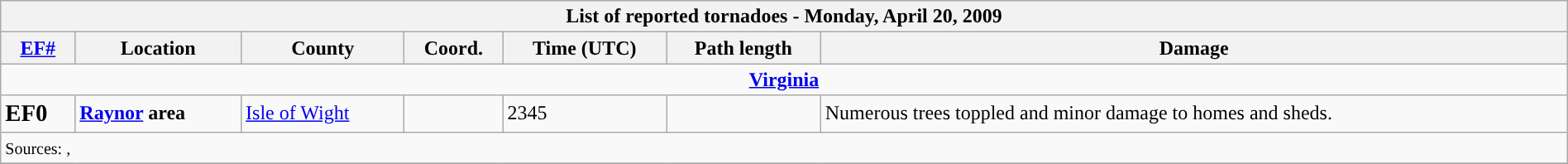<table class="wikitable collapsible" width="100%">
<tr>
<th colspan="7">List of reported tornadoes - Monday, April 20, 2009</th>
</tr>
<tr>
<th><a href='#'>EF#</a></th>
<th>Location</th>
<th>County</th>
<th>Coord.</th>
<th>Time (UTC)</th>
<th>Path length</th>
<th>Damage</th>
</tr>
<tr>
<td colspan="7" align=center><strong><a href='#'>Virginia</a></strong></td>
</tr>
<tr>
<td><big><strong>EF0</strong></big></td>
<td><strong><a href='#'>Raynor</a> area</strong></td>
<td><a href='#'>Isle of Wight</a></td>
<td></td>
<td>2345</td>
<td></td>
<td>Numerous trees toppled and minor damage to homes and sheds.</td>
</tr>
<tr>
<td colspan="7"><small>Sources: , </small></td>
</tr>
<tr>
</tr>
</table>
